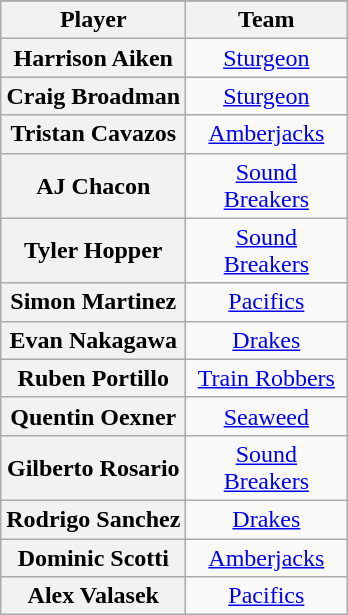<table class="wikitable sortable plainrowheaders" style="text-align:center;">
<tr>
</tr>
<tr>
<th scope="col">Player</th>
<th scope="col" style="width:100px;">Team</th>
</tr>
<tr>
<th scope="row" style="text-align:center">Harrison Aiken</th>
<td><a href='#'>Sturgeon</a></td>
</tr>
<tr>
<th scope="row" style="text-align:center">Craig Broadman</th>
<td><a href='#'>Sturgeon</a></td>
</tr>
<tr>
<th scope="row" style="text-align:center">Tristan Cavazos</th>
<td><a href='#'>Amberjacks</a></td>
</tr>
<tr>
<th scope="row" style="text-align:center">AJ Chacon</th>
<td><a href='#'>Sound Breakers</a></td>
</tr>
<tr>
<th scope="row" style="text-align:center">Tyler Hopper</th>
<td><a href='#'>Sound Breakers</a></td>
</tr>
<tr>
<th scope="row" style="text-align:center">Simon Martinez</th>
<td><a href='#'>Pacifics</a></td>
</tr>
<tr>
<th scope="row" style="text-align:center">Evan Nakagawa</th>
<td><a href='#'>Drakes</a></td>
</tr>
<tr>
<th scope="row" style="text-align:center">Ruben Portillo</th>
<td><a href='#'>Train Robbers</a></td>
</tr>
<tr>
<th scope="row" style="text-align:center">Quentin Oexner</th>
<td><a href='#'>Seaweed</a></td>
</tr>
<tr>
<th scope="row" style="text-align:center">Gilberto Rosario</th>
<td><a href='#'>Sound Breakers</a></td>
</tr>
<tr>
<th scope="row" style="text-align:center">Rodrigo Sanchez</th>
<td><a href='#'>Drakes</a></td>
</tr>
<tr>
<th scope="row" style="text-align:center">Dominic Scotti</th>
<td><a href='#'>Amberjacks</a></td>
</tr>
<tr>
<th scope="row" style="text-align:center">Alex Valasek</th>
<td><a href='#'>Pacifics</a></td>
</tr>
</table>
